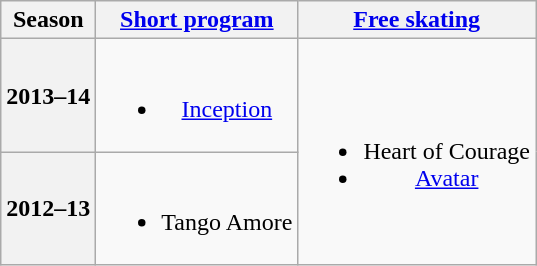<table class=wikitable style=text-align:center>
<tr>
<th>Season</th>
<th><a href='#'>Short program</a></th>
<th><a href='#'>Free skating</a></th>
</tr>
<tr>
<th>2013–14</th>
<td><br><ul><li><a href='#'>Inception</a> <br></li></ul></td>
<td rowspan=2><br><ul><li>Heart of Courage <br></li><li><a href='#'>Avatar</a> <br></li></ul></td>
</tr>
<tr>
<th>2012–13</th>
<td><br><ul><li>Tango Amore <br></li></ul></td>
</tr>
</table>
